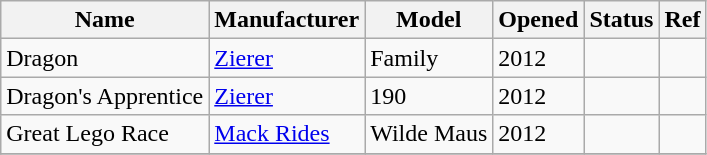<table class="wikitable sortable">
<tr>
<th>Name</th>
<th>Manufacturer</th>
<th>Model</th>
<th>Opened</th>
<th>Status</th>
<th>Ref</th>
</tr>
<tr>
<td>Dragon</td>
<td><a href='#'>Zierer</a></td>
<td>Family</td>
<td>2012</td>
<td></td>
<td></td>
</tr>
<tr>
<td>Dragon's Apprentice</td>
<td><a href='#'>Zierer</a></td>
<td>190</td>
<td>2012</td>
<td></td>
<td></td>
</tr>
<tr>
<td>Great Lego Race</td>
<td><a href='#'>Mack Rides</a></td>
<td>Wilde Maus</td>
<td>2012</td>
<td></td>
<td></td>
</tr>
<tr>
</tr>
</table>
